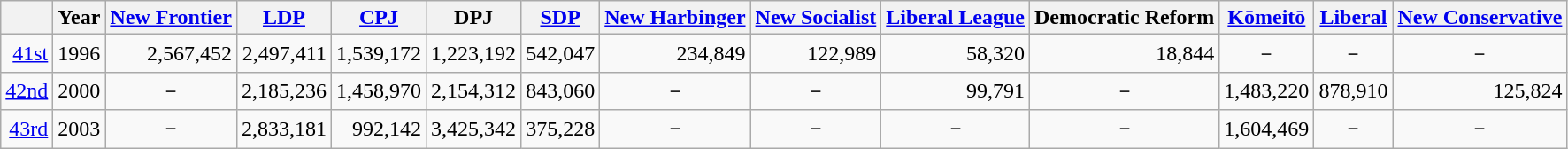<table class="wikitable" style="text-align:right">
<tr>
<th></th>
<th>Year</th>
<th><a href='#'>New Frontier</a></th>
<th><a href='#'>LDP</a></th>
<th><a href='#'>CPJ</a></th>
<th>DPJ</th>
<th><a href='#'>SDP</a></th>
<th nowrap=""><a href='#'>New Harbinger</a></th>
<th nowrap=""><a href='#'>New Socialist</a></th>
<th nowrap=""><a href='#'>Liberal League</a></th>
<th nowrap="">Democratic Reform</th>
<th nowrap=""><a href='#'>Kōmeitō</a></th>
<th nowrap=""><a href='#'>Liberal</a></th>
<th nowrap=""><a href='#'>New Conservative</a></th>
</tr>
<tr>
<td><a href='#'>41st</a></td>
<td nowrap="">1996</td>
<td>2,567,452</td>
<td>2,497,411</td>
<td>1,539,172</td>
<td>1,223,192</td>
<td>542,047</td>
<td>234,849</td>
<td>122,989</td>
<td>58,320</td>
<td>18,844</td>
<td style="text-align: center;">－</td>
<td style="text-align: center;">－</td>
<td style="text-align: center;">－</td>
</tr>
<tr>
<td><a href='#'>42nd</a></td>
<td>2000</td>
<td style="text-align: center;">－</td>
<td>2,185,236</td>
<td>1,458,970</td>
<td>2,154,312</td>
<td>843,060</td>
<td style="text-align: center;">－</td>
<td style="text-align: center;">－</td>
<td>99,791</td>
<td style="text-align: center;">－</td>
<td>1,483,220</td>
<td>878,910</td>
<td>125,824</td>
</tr>
<tr>
<td><a href='#'>43rd</a></td>
<td>2003</td>
<td style="text-align: center;">－</td>
<td>2,833,181</td>
<td>992,142</td>
<td>3,425,342</td>
<td>375,228</td>
<td style="text-align: center;">－</td>
<td style="text-align: center;">－</td>
<td style="text-align: center;">－</td>
<td style="text-align: center;">－</td>
<td>1,604,469</td>
<td style="text-align: center;">－</td>
<td style="text-align: center;">－</td>
</tr>
</table>
